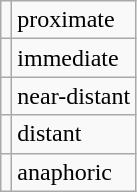<table class="wikitable">
<tr>
<td></td>
<td>proximate</td>
</tr>
<tr>
<td></td>
<td>immediate</td>
</tr>
<tr>
<td></td>
<td>near-distant</td>
</tr>
<tr>
<td></td>
<td>distant</td>
</tr>
<tr>
<td></td>
<td>anaphoric</td>
</tr>
</table>
